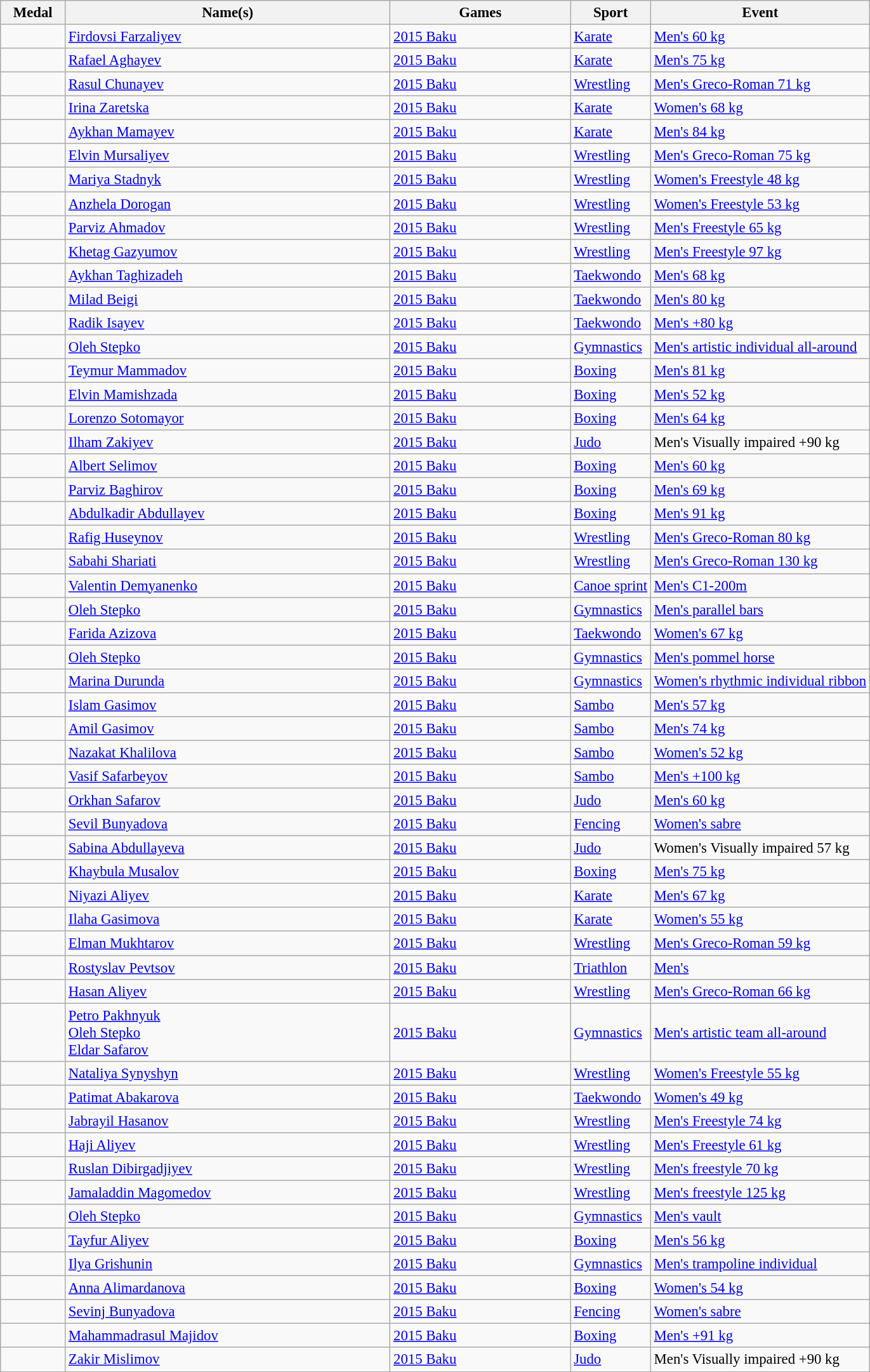<table class="wikitable sortable" style="font-size: 95%;">
<tr>
<th style="width:4em">Medal</th>
<th style="width:22em">Name(s)</th>
<th style="width:12em">Games</th>
<th>Sport</th>
<th>Event</th>
</tr>
<tr>
<td></td>
<td><a href='#'>Firdovsi Farzaliyev</a></td>
<td> <a href='#'>2015 Baku</a></td>
<td> <a href='#'>Karate</a></td>
<td><a href='#'>Men's 60 kg</a></td>
</tr>
<tr>
<td></td>
<td><a href='#'>Rafael Aghayev</a></td>
<td> <a href='#'>2015 Baku</a></td>
<td> <a href='#'>Karate</a></td>
<td><a href='#'>Men's 75 kg</a></td>
</tr>
<tr>
<td></td>
<td><a href='#'>Rasul Chunayev</a></td>
<td> <a href='#'>2015 Baku</a></td>
<td> <a href='#'>Wrestling</a></td>
<td><a href='#'>Men's Greco-Roman 71 kg</a></td>
</tr>
<tr>
<td></td>
<td><a href='#'>Irina Zaretska</a></td>
<td> <a href='#'>2015 Baku</a></td>
<td> <a href='#'>Karate</a></td>
<td><a href='#'>Women's 68 kg</a></td>
</tr>
<tr>
<td></td>
<td><a href='#'>Aykhan Mamayev</a></td>
<td> <a href='#'>2015 Baku</a></td>
<td> <a href='#'>Karate</a></td>
<td><a href='#'>Men's 84 kg</a></td>
</tr>
<tr>
<td></td>
<td><a href='#'>Elvin Mursaliyev</a></td>
<td> <a href='#'>2015 Baku</a></td>
<td> <a href='#'>Wrestling</a></td>
<td><a href='#'>Men's Greco-Roman 75 kg</a></td>
</tr>
<tr>
<td></td>
<td><a href='#'>Mariya Stadnyk</a></td>
<td> <a href='#'>2015 Baku</a></td>
<td> <a href='#'>Wrestling</a></td>
<td><a href='#'>Women's Freestyle 48 kg</a></td>
</tr>
<tr>
<td></td>
<td><a href='#'>Anzhela Dorogan</a></td>
<td> <a href='#'>2015 Baku</a></td>
<td> <a href='#'>Wrestling</a></td>
<td><a href='#'>Women's Freestyle 53 kg</a></td>
</tr>
<tr>
<td></td>
<td><a href='#'>Parviz Ahmadov</a></td>
<td> <a href='#'>2015 Baku</a></td>
<td> <a href='#'>Wrestling</a></td>
<td><a href='#'>Men's Freestyle 65 kg</a></td>
</tr>
<tr>
<td></td>
<td><a href='#'>Khetag Gazyumov</a></td>
<td> <a href='#'>2015 Baku</a></td>
<td>  <a href='#'>Wrestling</a></td>
<td><a href='#'>Men's Freestyle 97 kg</a></td>
</tr>
<tr>
<td></td>
<td><a href='#'>Aykhan Taghizadeh</a></td>
<td> <a href='#'>2015 Baku</a></td>
<td> <a href='#'>Taekwondo</a></td>
<td><a href='#'>Men's 68 kg</a></td>
</tr>
<tr>
<td></td>
<td><a href='#'>Milad Beigi</a></td>
<td> <a href='#'>2015 Baku</a></td>
<td> <a href='#'>Taekwondo</a></td>
<td><a href='#'>Men's 80 kg</a></td>
</tr>
<tr>
<td></td>
<td><a href='#'>Radik Isayev</a></td>
<td> <a href='#'>2015 Baku</a></td>
<td> <a href='#'>Taekwondo</a></td>
<td><a href='#'>Men's +80 kg</a></td>
</tr>
<tr>
<td></td>
<td><a href='#'>Oleh Stepko</a></td>
<td> <a href='#'>2015 Baku</a></td>
<td> <a href='#'>Gymnastics</a></td>
<td><a href='#'>Men's artistic individual all-around</a></td>
</tr>
<tr>
<td></td>
<td><a href='#'>Teymur Mammadov</a></td>
<td> <a href='#'>2015 Baku</a></td>
<td> <a href='#'>Boxing</a></td>
<td><a href='#'>Men's 81 kg</a></td>
</tr>
<tr>
<td></td>
<td><a href='#'>Elvin Mamishzada</a></td>
<td> <a href='#'>2015 Baku</a></td>
<td> <a href='#'>Boxing</a></td>
<td><a href='#'>Men's 52 kg</a></td>
</tr>
<tr>
<td></td>
<td><a href='#'>Lorenzo Sotomayor</a></td>
<td> <a href='#'>2015 Baku</a></td>
<td> <a href='#'>Boxing</a></td>
<td><a href='#'>Men's 64 kg</a></td>
</tr>
<tr>
<td></td>
<td><a href='#'>Ilham Zakiyev</a></td>
<td> <a href='#'>2015 Baku</a></td>
<td> <a href='#'>Judo</a></td>
<td>Men's Visually impaired +90 kg</td>
</tr>
<tr>
<td></td>
<td><a href='#'>Albert Selimov</a></td>
<td> <a href='#'>2015 Baku</a></td>
<td> <a href='#'>Boxing</a></td>
<td><a href='#'>Men's 60 kg</a></td>
</tr>
<tr>
<td></td>
<td><a href='#'>Parviz Baghirov</a></td>
<td> <a href='#'>2015 Baku</a></td>
<td> <a href='#'>Boxing</a></td>
<td><a href='#'>Men's 69 kg</a></td>
</tr>
<tr>
<td></td>
<td><a href='#'>Abdulkadir Abdullayev</a></td>
<td> <a href='#'>2015 Baku</a></td>
<td> <a href='#'>Boxing</a></td>
<td><a href='#'>Men's 91 kg</a></td>
</tr>
<tr>
<td></td>
<td><a href='#'>Rafig Huseynov</a></td>
<td> <a href='#'>2015 Baku</a></td>
<td> <a href='#'>Wrestling</a></td>
<td><a href='#'>Men's Greco-Roman 80 kg</a></td>
</tr>
<tr>
<td></td>
<td><a href='#'>Sabahi Shariati</a></td>
<td> <a href='#'>2015 Baku</a></td>
<td> <a href='#'>Wrestling</a></td>
<td><a href='#'>Men's Greco-Roman 130 kg</a></td>
</tr>
<tr>
<td></td>
<td><a href='#'>Valentin Demyanenko</a></td>
<td> <a href='#'>2015 Baku</a></td>
<td> <a href='#'>Canoe sprint</a></td>
<td><a href='#'>Men's C1-200m</a></td>
</tr>
<tr>
<td></td>
<td><a href='#'>Oleh Stepko</a></td>
<td> <a href='#'>2015 Baku</a></td>
<td> <a href='#'>Gymnastics</a></td>
<td><a href='#'>Men's parallel bars</a></td>
</tr>
<tr>
<td></td>
<td><a href='#'>Farida Azizova</a></td>
<td> <a href='#'>2015 Baku</a></td>
<td> <a href='#'>Taekwondo</a></td>
<td><a href='#'>Women's 67 kg</a></td>
</tr>
<tr>
<td></td>
<td><a href='#'>Oleh Stepko</a></td>
<td> <a href='#'>2015 Baku</a></td>
<td> <a href='#'>Gymnastics</a></td>
<td><a href='#'>Men's pommel horse</a></td>
</tr>
<tr>
<td></td>
<td><a href='#'>Marina Durunda</a></td>
<td> <a href='#'>2015 Baku</a></td>
<td> <a href='#'>Gymnastics</a></td>
<td><a href='#'>Women's rhythmic individual ribbon</a></td>
</tr>
<tr>
<td></td>
<td><a href='#'>Islam Gasimov</a></td>
<td> <a href='#'>2015 Baku</a></td>
<td> <a href='#'>Sambo</a></td>
<td><a href='#'>Men's 57 kg</a></td>
</tr>
<tr>
<td></td>
<td><a href='#'>Amil Gasimov</a></td>
<td> <a href='#'>2015 Baku</a></td>
<td> <a href='#'>Sambo</a></td>
<td><a href='#'>Men's 74 kg</a></td>
</tr>
<tr>
<td></td>
<td><a href='#'>Nazakat Khalilova</a></td>
<td> <a href='#'>2015 Baku</a></td>
<td> <a href='#'>Sambo</a></td>
<td><a href='#'>Women's 52 kg</a></td>
</tr>
<tr>
<td></td>
<td><a href='#'>Vasif Safarbeyov</a></td>
<td> <a href='#'>2015 Baku</a></td>
<td> <a href='#'>Sambo</a></td>
<td><a href='#'>Men's +100 kg</a></td>
</tr>
<tr>
<td></td>
<td><a href='#'>Orkhan Safarov</a></td>
<td> <a href='#'>2015 Baku</a></td>
<td> <a href='#'>Judo</a></td>
<td><a href='#'>Men's 60 kg</a></td>
</tr>
<tr>
<td></td>
<td><a href='#'>Sevil Bunyadova</a></td>
<td> <a href='#'>2015 Baku</a></td>
<td> <a href='#'>Fencing</a></td>
<td><a href='#'>Women's sabre</a></td>
</tr>
<tr>
<td></td>
<td><a href='#'>Sabina Abdullayeva</a></td>
<td> <a href='#'>2015 Baku</a></td>
<td> <a href='#'>Judo</a></td>
<td>Women's Visually impaired 57 kg</td>
</tr>
<tr>
<td></td>
<td><a href='#'>Khaybula Musalov</a></td>
<td> <a href='#'>2015 Baku</a></td>
<td> <a href='#'>Boxing</a></td>
<td><a href='#'>Men's 75 kg</a></td>
</tr>
<tr>
<td></td>
<td><a href='#'>Niyazi Aliyev</a></td>
<td> <a href='#'>2015 Baku</a></td>
<td> <a href='#'>Karate</a></td>
<td><a href='#'>Men's 67 kg</a></td>
</tr>
<tr>
<td></td>
<td><a href='#'>Ilaha Gasimova</a></td>
<td> <a href='#'>2015 Baku</a></td>
<td> <a href='#'>Karate</a></td>
<td><a href='#'>Women's 55 kg</a></td>
</tr>
<tr>
<td></td>
<td><a href='#'>Elman Mukhtarov</a></td>
<td> <a href='#'>2015 Baku</a></td>
<td> <a href='#'>Wrestling</a></td>
<td><a href='#'>Men's Greco-Roman 59 kg</a></td>
</tr>
<tr>
<td></td>
<td><a href='#'>Rostyslav Pevtsov</a></td>
<td> <a href='#'>2015 Baku</a></td>
<td> <a href='#'>Triathlon</a></td>
<td><a href='#'>Men's</a></td>
</tr>
<tr>
<td></td>
<td><a href='#'>Hasan Aliyev</a></td>
<td> <a href='#'>2015 Baku</a></td>
<td> <a href='#'>Wrestling</a></td>
<td><a href='#'>Men's Greco-Roman 66 kg</a></td>
</tr>
<tr>
<td></td>
<td><a href='#'>Petro Pakhnyuk</a><br><a href='#'>Oleh Stepko</a><br><a href='#'>Eldar Safarov</a></td>
<td> <a href='#'>2015 Baku</a></td>
<td> <a href='#'>Gymnastics</a></td>
<td><a href='#'>Men's artistic team all-around</a></td>
</tr>
<tr>
<td></td>
<td><a href='#'>Nataliya Synyshyn</a></td>
<td> <a href='#'>2015 Baku</a></td>
<td> <a href='#'>Wrestling</a></td>
<td><a href='#'>Women's Freestyle 55 kg</a></td>
</tr>
<tr>
<td></td>
<td><a href='#'>Patimat Abakarova</a></td>
<td> <a href='#'>2015 Baku</a></td>
<td> <a href='#'>Taekwondo</a></td>
<td><a href='#'>Women's 49 kg</a></td>
</tr>
<tr>
<td></td>
<td><a href='#'>Jabrayil Hasanov</a></td>
<td> <a href='#'>2015 Baku</a></td>
<td> <a href='#'>Wrestling</a></td>
<td><a href='#'>Men's Freestyle 74 kg</a></td>
</tr>
<tr>
<td></td>
<td><a href='#'>Haji Aliyev</a></td>
<td> <a href='#'>2015 Baku</a></td>
<td> <a href='#'>Wrestling</a></td>
<td><a href='#'>Men's Freestyle 61 kg</a></td>
</tr>
<tr>
<td></td>
<td><a href='#'>Ruslan Dibirgadjiyev</a></td>
<td> <a href='#'>2015 Baku</a></td>
<td> <a href='#'>Wrestling</a></td>
<td><a href='#'>Men's freestyle 70 kg</a></td>
</tr>
<tr>
<td></td>
<td><a href='#'>Jamaladdin Magomedov</a></td>
<td> <a href='#'>2015 Baku</a></td>
<td> <a href='#'>Wrestling</a></td>
<td><a href='#'>Men's freestyle 125 kg</a></td>
</tr>
<tr>
<td></td>
<td><a href='#'>Oleh Stepko</a></td>
<td> <a href='#'>2015 Baku</a></td>
<td> <a href='#'>Gymnastics</a></td>
<td><a href='#'>Men's vault</a></td>
</tr>
<tr>
<td></td>
<td><a href='#'>Tayfur Aliyev</a></td>
<td> <a href='#'>2015 Baku</a></td>
<td> <a href='#'>Boxing</a></td>
<td><a href='#'>Men's 56 kg</a></td>
</tr>
<tr>
<td></td>
<td><a href='#'>Ilya Grishunin</a></td>
<td> <a href='#'>2015 Baku</a></td>
<td> <a href='#'>Gymnastics</a></td>
<td><a href='#'>Men's trampoline individual</a></td>
</tr>
<tr>
<td></td>
<td><a href='#'>Anna Alimardanova</a></td>
<td> <a href='#'>2015 Baku</a></td>
<td> <a href='#'>Boxing</a></td>
<td><a href='#'>Women's 54 kg</a></td>
</tr>
<tr>
<td></td>
<td><a href='#'>Sevinj Bunyadova</a></td>
<td> <a href='#'>2015 Baku</a></td>
<td> <a href='#'>Fencing</a></td>
<td><a href='#'>Women's sabre</a></td>
</tr>
<tr>
<td></td>
<td><a href='#'>Mahammadrasul Majidov</a></td>
<td> <a href='#'>2015 Baku</a></td>
<td> <a href='#'>Boxing</a></td>
<td><a href='#'>Men's +91 kg</a></td>
</tr>
<tr>
<td></td>
<td><a href='#'>Zakir Mislimov</a></td>
<td> <a href='#'>2015 Baku</a></td>
<td> <a href='#'>Judo</a></td>
<td>Men's Visually impaired +90 kg</td>
</tr>
<tr>
</tr>
</table>
